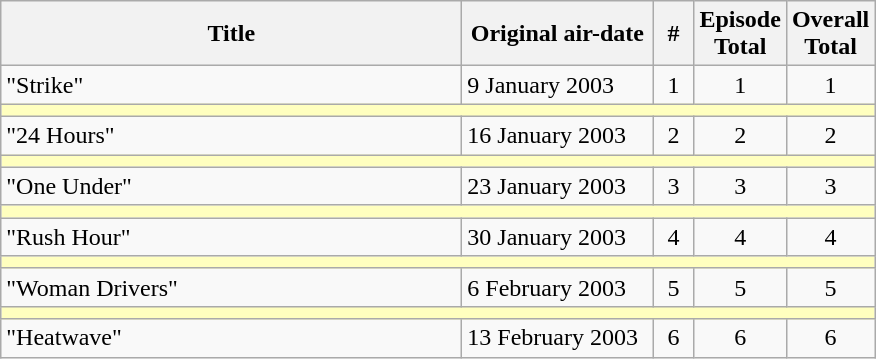<table class="wikitable">
<tr>
<th width="300">Title</th>
<th width="120">Original air-date</th>
<th width="20">#</th>
<th width="5">Episode Total</th>
<th width="8">Overall Total</th>
</tr>
<tr>
<td>"Strike"</td>
<td>9 January 2003</td>
<td align="center">1</td>
<td align="center">1</td>
<td align="center">1</td>
</tr>
<tr>
<td colspan="7" bgcolor="#FFFFBF" height="1"></td>
</tr>
<tr>
<td>"24 Hours"</td>
<td>16 January 2003</td>
<td align="center">2</td>
<td align="center">2</td>
<td align="center">2</td>
</tr>
<tr>
<td colspan="7" bgcolor="#FFFFBF" height="1"></td>
</tr>
<tr>
<td>"One Under"</td>
<td>23 January 2003</td>
<td align="center">3</td>
<td align="center">3</td>
<td align="center">3</td>
</tr>
<tr>
<td colspan="7" bgcolor="#FFFFBF" height="1"></td>
</tr>
<tr>
<td>"Rush Hour"</td>
<td>30 January 2003</td>
<td align="center">4</td>
<td align="center">4</td>
<td align="center">4</td>
</tr>
<tr>
<td colspan="7" bgcolor="#FFFFBF" height="1"></td>
</tr>
<tr>
<td>"Woman Drivers"</td>
<td>6 February 2003</td>
<td align="center">5</td>
<td align="center">5</td>
<td align="center">5</td>
</tr>
<tr>
<td colspan="7" bgcolor="#FFFFBF" height="1"></td>
</tr>
<tr>
<td>"Heatwave"</td>
<td>13 February 2003</td>
<td align="center">6</td>
<td align="center">6</td>
<td align="center">6</td>
</tr>
</table>
